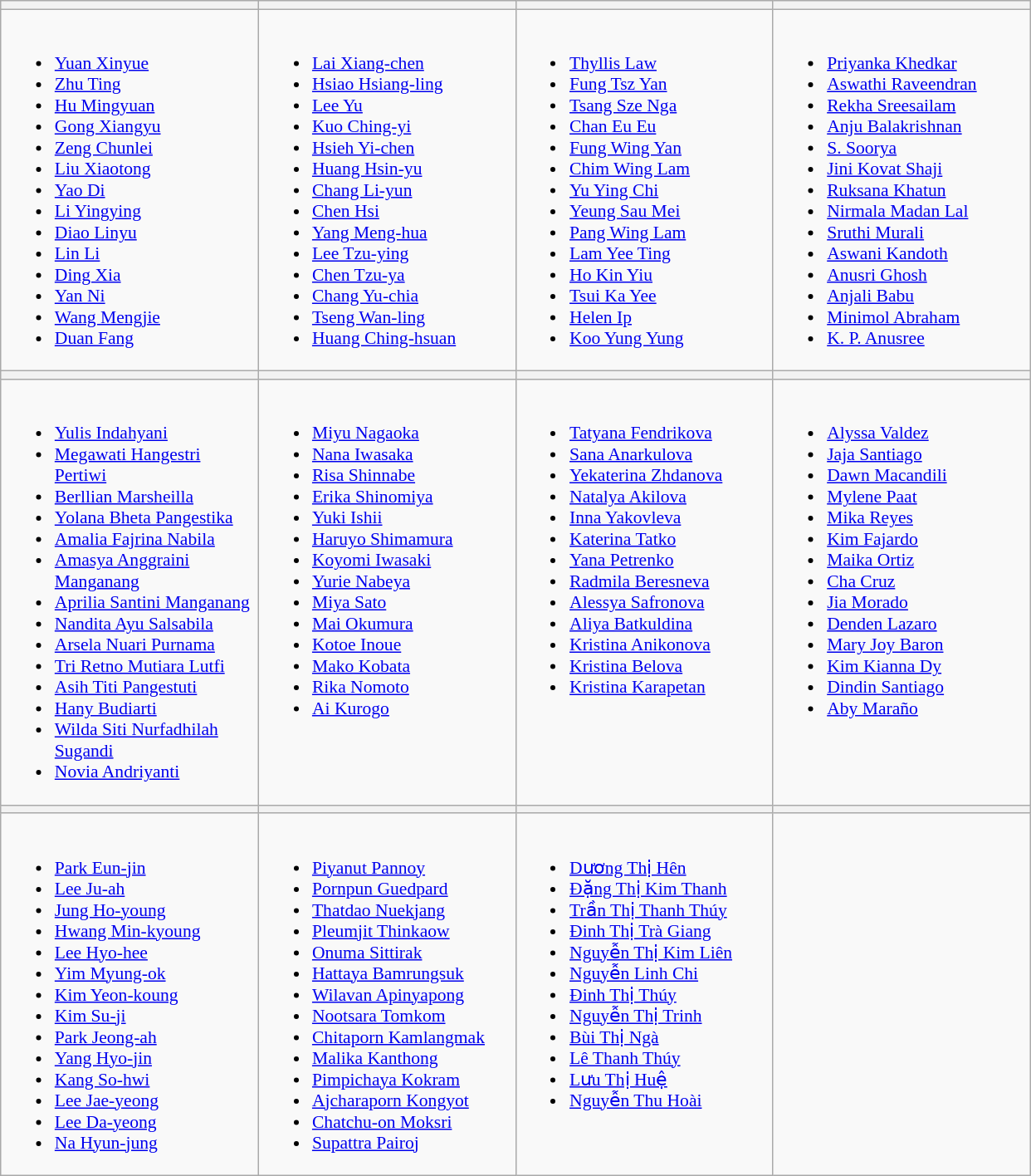<table class="wikitable" style="font-size:90%">
<tr>
<th width=200></th>
<th width=200></th>
<th width=200></th>
<th width=200></th>
</tr>
<tr>
<td valign=top><br><ul><li><a href='#'>Yuan Xinyue</a></li><li><a href='#'>Zhu Ting</a></li><li><a href='#'>Hu Mingyuan</a></li><li><a href='#'>Gong Xiangyu</a></li><li><a href='#'>Zeng Chunlei</a></li><li><a href='#'>Liu Xiaotong</a></li><li><a href='#'>Yao Di</a></li><li><a href='#'>Li Yingying</a></li><li><a href='#'>Diao Linyu</a></li><li><a href='#'>Lin Li</a></li><li><a href='#'>Ding Xia</a></li><li><a href='#'>Yan Ni</a></li><li><a href='#'>Wang Mengjie</a></li><li><a href='#'>Duan Fang</a></li></ul></td>
<td valign=top><br><ul><li><a href='#'>Lai Xiang-chen</a></li><li><a href='#'>Hsiao Hsiang-ling</a></li><li><a href='#'>Lee Yu</a></li><li><a href='#'>Kuo Ching-yi</a></li><li><a href='#'>Hsieh Yi-chen</a></li><li><a href='#'>Huang Hsin-yu</a></li><li><a href='#'>Chang Li-yun</a></li><li><a href='#'>Chen Hsi</a></li><li><a href='#'>Yang Meng-hua</a></li><li><a href='#'>Lee Tzu-ying</a></li><li><a href='#'>Chen Tzu-ya</a></li><li><a href='#'>Chang Yu-chia</a></li><li><a href='#'>Tseng Wan-ling</a></li><li><a href='#'>Huang Ching-hsuan</a></li></ul></td>
<td valign=top><br><ul><li><a href='#'>Thyllis Law</a></li><li><a href='#'>Fung Tsz Yan</a></li><li><a href='#'>Tsang Sze Nga</a></li><li><a href='#'>Chan Eu Eu</a></li><li><a href='#'>Fung Wing Yan</a></li><li><a href='#'>Chim Wing Lam</a></li><li><a href='#'>Yu Ying Chi</a></li><li><a href='#'>Yeung Sau Mei</a></li><li><a href='#'>Pang Wing Lam</a></li><li><a href='#'>Lam Yee Ting</a></li><li><a href='#'>Ho Kin Yiu</a></li><li><a href='#'>Tsui Ka Yee</a></li><li><a href='#'>Helen Ip</a></li><li><a href='#'>Koo Yung Yung</a></li></ul></td>
<td valign=top><br><ul><li><a href='#'>Priyanka Khedkar</a></li><li><a href='#'>Aswathi Raveendran</a></li><li><a href='#'>Rekha Sreesailam</a></li><li><a href='#'>Anju Balakrishnan</a></li><li><a href='#'>S. Soorya</a></li><li><a href='#'>Jini Kovat Shaji</a></li><li><a href='#'>Ruksana Khatun</a></li><li><a href='#'>Nirmala Madan Lal</a></li><li><a href='#'>Sruthi Murali</a></li><li><a href='#'>Aswani Kandoth</a></li><li><a href='#'>Anusri Ghosh</a></li><li><a href='#'>Anjali Babu</a></li><li><a href='#'>Minimol Abraham</a></li><li><a href='#'>K. P. Anusree</a></li></ul></td>
</tr>
<tr>
<th></th>
<th></th>
<th></th>
<th></th>
</tr>
<tr>
<td valign=top><br><ul><li><a href='#'>Yulis Indahyani</a></li><li><a href='#'>Megawati Hangestri Pertiwi</a></li><li><a href='#'>Berllian Marsheilla</a></li><li><a href='#'>Yolana Bheta Pangestika</a></li><li><a href='#'>Amalia Fajrina Nabila</a></li><li><a href='#'>Amasya Anggraini Manganang</a></li><li><a href='#'>Aprilia Santini Manganang</a></li><li><a href='#'>Nandita Ayu Salsabila</a></li><li><a href='#'>Arsela Nuari Purnama</a></li><li><a href='#'>Tri Retno Mutiara Lutfi</a></li><li><a href='#'>Asih Titi Pangestuti</a></li><li><a href='#'>Hany Budiarti</a></li><li><a href='#'>Wilda Siti Nurfadhilah Sugandi</a></li><li><a href='#'>Novia Andriyanti</a></li></ul></td>
<td valign=top><br><ul><li><a href='#'>Miyu Nagaoka</a></li><li><a href='#'>Nana Iwasaka</a></li><li><a href='#'>Risa Shinnabe</a></li><li><a href='#'>Erika Shinomiya</a></li><li><a href='#'>Yuki Ishii</a></li><li><a href='#'>Haruyo Shimamura</a></li><li><a href='#'>Koyomi Iwasaki</a></li><li><a href='#'>Yurie Nabeya</a></li><li><a href='#'>Miya Sato</a></li><li><a href='#'>Mai Okumura</a></li><li><a href='#'>Kotoe Inoue</a></li><li><a href='#'>Mako Kobata</a></li><li><a href='#'>Rika Nomoto</a></li><li><a href='#'>Ai Kurogo</a></li></ul></td>
<td valign=top><br><ul><li><a href='#'>Tatyana Fendrikova</a></li><li><a href='#'>Sana Anarkulova</a></li><li><a href='#'>Yekaterina Zhdanova</a></li><li><a href='#'>Natalya Akilova</a></li><li><a href='#'>Inna Yakovleva</a></li><li><a href='#'>Katerina Tatko</a></li><li><a href='#'>Yana Petrenko</a></li><li><a href='#'>Radmila Beresneva</a></li><li><a href='#'>Alessya Safronova</a></li><li><a href='#'>Aliya Batkuldina</a></li><li><a href='#'>Kristina Anikonova</a></li><li><a href='#'>Kristina Belova</a></li><li><a href='#'>Kristina Karapetan</a></li></ul></td>
<td valign=top><br><ul><li><a href='#'>Alyssa Valdez</a></li><li><a href='#'>Jaja Santiago</a></li><li><a href='#'>Dawn Macandili</a></li><li><a href='#'>Mylene Paat</a></li><li><a href='#'>Mika Reyes</a></li><li><a href='#'>Kim Fajardo</a></li><li><a href='#'>Maika Ortiz</a></li><li><a href='#'>Cha Cruz</a></li><li><a href='#'>Jia Morado</a></li><li><a href='#'>Denden Lazaro</a></li><li><a href='#'>Mary Joy Baron</a></li><li><a href='#'>Kim Kianna Dy</a></li><li><a href='#'>Dindin Santiago</a></li><li><a href='#'>Aby Maraño</a></li></ul></td>
</tr>
<tr>
<th></th>
<th></th>
<th></th>
<th></th>
</tr>
<tr>
<td valign=top><br><ul><li><a href='#'>Park Eun-jin</a></li><li><a href='#'>Lee Ju-ah</a></li><li><a href='#'>Jung Ho-young</a></li><li><a href='#'>Hwang Min-kyoung</a></li><li><a href='#'>Lee Hyo-hee</a></li><li><a href='#'>Yim Myung-ok</a></li><li><a href='#'>Kim Yeon-koung</a></li><li><a href='#'>Kim Su-ji</a></li><li><a href='#'>Park Jeong-ah</a></li><li><a href='#'>Yang Hyo-jin</a></li><li><a href='#'>Kang So-hwi</a></li><li><a href='#'>Lee Jae-yeong</a></li><li><a href='#'>Lee Da-yeong</a></li><li><a href='#'>Na Hyun-jung</a></li></ul></td>
<td valign=top><br><ul><li><a href='#'>Piyanut Pannoy</a></li><li><a href='#'>Pornpun Guedpard</a></li><li><a href='#'>Thatdao Nuekjang</a></li><li><a href='#'>Pleumjit Thinkaow</a></li><li><a href='#'>Onuma Sittirak</a></li><li><a href='#'>Hattaya Bamrungsuk</a></li><li><a href='#'>Wilavan Apinyapong</a></li><li><a href='#'>Nootsara Tomkom</a></li><li><a href='#'>Chitaporn Kamlangmak</a></li><li><a href='#'>Malika Kanthong</a></li><li><a href='#'>Pimpichaya Kokram</a></li><li><a href='#'>Ajcharaporn Kongyot</a></li><li><a href='#'>Chatchu-on Moksri</a></li><li><a href='#'>Supattra Pairoj</a></li></ul></td>
<td valign=top><br><ul><li><a href='#'>Dương Thị Hên</a></li><li><a href='#'>Đặng Thị Kim Thanh</a></li><li><a href='#'>Trần Thị Thanh Thúy</a></li><li><a href='#'>Đinh Thị Trà Giang</a></li><li><a href='#'>Nguyễn Thị Kim Liên</a></li><li><a href='#'>Nguyễn Linh Chi</a></li><li><a href='#'>Đinh Thị Thúy</a></li><li><a href='#'>Nguyễn Thị Trinh</a></li><li><a href='#'>Bùi Thị Ngà</a></li><li><a href='#'>Lê Thanh Thúy</a></li><li><a href='#'>Lưu Thị Huệ</a></li><li><a href='#'>Nguyễn Thu Hoài</a></li></ul></td>
<td valign=top></td>
</tr>
</table>
